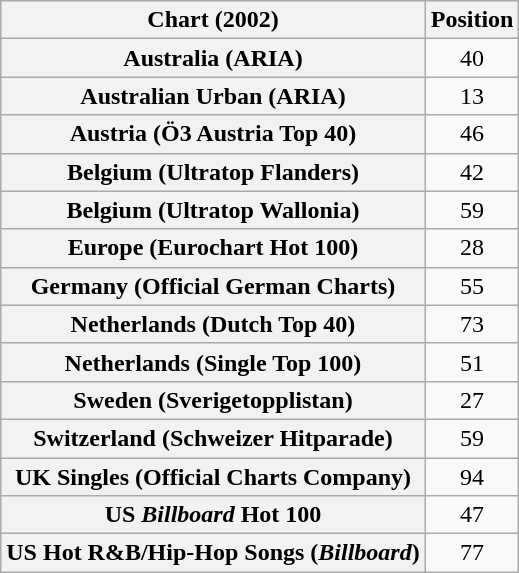<table class="wikitable sortable plainrowheaders">
<tr>
<th>Chart (2002)</th>
<th>Position</th>
</tr>
<tr>
<th scope="row">Australia (ARIA)</th>
<td style="text-align:center;">40</td>
</tr>
<tr>
<th scope="row">Australian Urban (ARIA)</th>
<td style="text-align:center;">13</td>
</tr>
<tr>
<th scope="row">Austria (Ö3 Austria Top 40)</th>
<td style="text-align:center;">46</td>
</tr>
<tr>
<th scope="row">Belgium (Ultratop Flanders)</th>
<td style="text-align:center;">42</td>
</tr>
<tr>
<th scope="row">Belgium (Ultratop Wallonia)</th>
<td style="text-align:center;">59</td>
</tr>
<tr>
<th scope="row">Europe (Eurochart Hot 100)</th>
<td style="text-align:center;">28</td>
</tr>
<tr>
<th scope="row">Germany (Official German Charts)</th>
<td style="text-align:center;">55</td>
</tr>
<tr>
<th scope="row">Netherlands (Dutch Top 40)</th>
<td style="text-align:center;">73</td>
</tr>
<tr>
<th scope="row">Netherlands (Single Top 100)</th>
<td style="text-align:center;">51</td>
</tr>
<tr>
<th scope="row">Sweden (Sverigetopplistan)</th>
<td style="text-align:center;">27</td>
</tr>
<tr>
<th scope="row">Switzerland (Schweizer Hitparade)</th>
<td style="text-align:center;">59</td>
</tr>
<tr>
<th scope="row">UK Singles (Official Charts Company)</th>
<td style="text-align:center;">94</td>
</tr>
<tr>
<th scope="row">US <em>Billboard</em> Hot 100</th>
<td style="text-align:center;">47</td>
</tr>
<tr>
<th scope="row">US Hot R&B/Hip-Hop Songs (<em>Billboard</em>)</th>
<td style="text-align:center;">77</td>
</tr>
</table>
